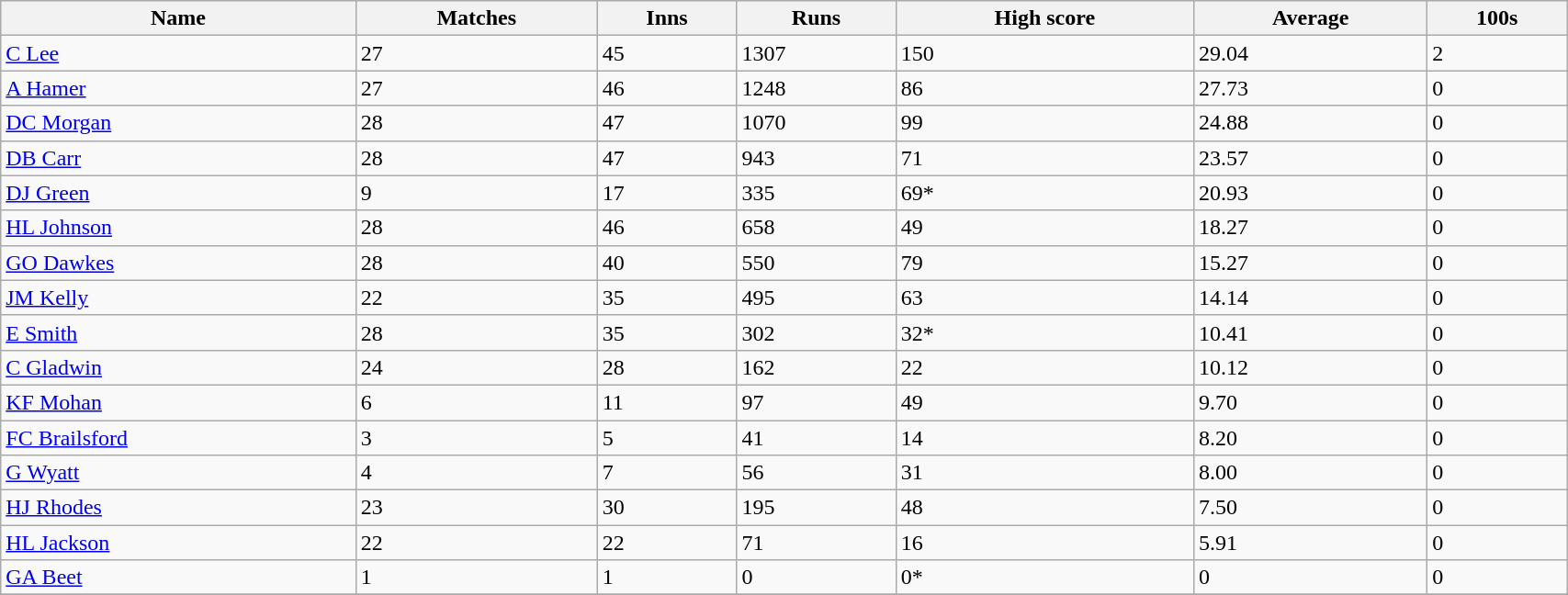<table class="wikitable sortable" width="90%">
<tr bgcolor="#efefef">
<th>Name</th>
<th>Matches</th>
<th>Inns</th>
<th>Runs</th>
<th>High score</th>
<th>Average</th>
<th>100s</th>
</tr>
<tr>
<td><a href='#'>C Lee</a></td>
<td>27</td>
<td>45</td>
<td>1307</td>
<td>150</td>
<td>29.04</td>
<td>2</td>
</tr>
<tr>
<td><a href='#'>A Hamer</a></td>
<td>27</td>
<td>46</td>
<td>1248</td>
<td>86</td>
<td>27.73</td>
<td>0</td>
</tr>
<tr>
<td><a href='#'>DC Morgan</a></td>
<td>28</td>
<td>47</td>
<td>1070</td>
<td>99</td>
<td>24.88</td>
<td>0</td>
</tr>
<tr>
<td><a href='#'>DB Carr</a></td>
<td>28</td>
<td>47</td>
<td>943</td>
<td>71</td>
<td>23.57</td>
<td>0</td>
</tr>
<tr>
<td><a href='#'>DJ Green</a></td>
<td>9</td>
<td>17</td>
<td>335</td>
<td>69*</td>
<td>20.93</td>
<td>0</td>
</tr>
<tr>
<td><a href='#'>HL Johnson</a></td>
<td>28</td>
<td>46</td>
<td>658</td>
<td>49</td>
<td>18.27</td>
<td>0</td>
</tr>
<tr>
<td><a href='#'>GO Dawkes</a></td>
<td>28</td>
<td>40</td>
<td>550</td>
<td>79</td>
<td>15.27</td>
<td>0</td>
</tr>
<tr>
<td><a href='#'>JM Kelly</a></td>
<td>22</td>
<td>35</td>
<td>495</td>
<td>63</td>
<td>14.14</td>
<td>0</td>
</tr>
<tr>
<td><a href='#'>E Smith</a></td>
<td>28</td>
<td>35</td>
<td>302</td>
<td>32*</td>
<td>10.41</td>
<td>0</td>
</tr>
<tr>
<td><a href='#'>C Gladwin</a></td>
<td>24</td>
<td>28</td>
<td>162</td>
<td>22</td>
<td>10.12</td>
<td>0</td>
</tr>
<tr>
<td><a href='#'>KF Mohan</a></td>
<td>6</td>
<td>11</td>
<td>97</td>
<td>49</td>
<td>9.70</td>
<td>0</td>
</tr>
<tr>
<td><a href='#'>FC Brailsford</a></td>
<td>3</td>
<td>5</td>
<td>41</td>
<td>14</td>
<td>8.20</td>
<td>0</td>
</tr>
<tr>
<td><a href='#'>G Wyatt</a></td>
<td>4</td>
<td>7</td>
<td>56</td>
<td>31</td>
<td>8.00</td>
<td>0</td>
</tr>
<tr>
<td><a href='#'>HJ Rhodes</a></td>
<td>23</td>
<td>30</td>
<td>195</td>
<td>48</td>
<td>7.50</td>
<td>0</td>
</tr>
<tr>
<td><a href='#'>HL Jackson</a></td>
<td>22</td>
<td>22</td>
<td>71</td>
<td>16</td>
<td>5.91</td>
<td>0</td>
</tr>
<tr>
<td><a href='#'>GA Beet</a></td>
<td>1</td>
<td>1</td>
<td>0</td>
<td>0*</td>
<td>0</td>
<td>0 </td>
</tr>
<tr>
</tr>
</table>
